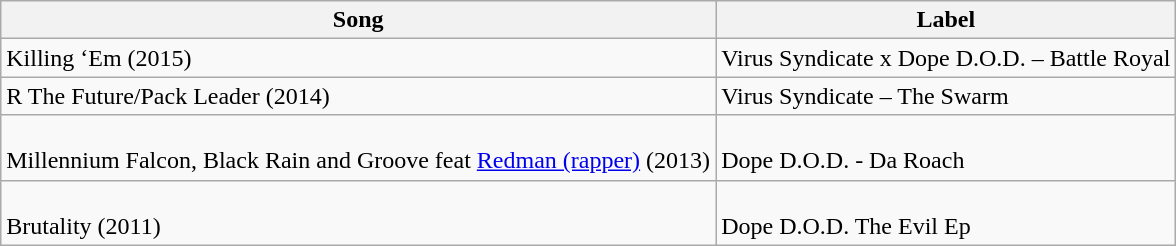<table class="wikitable">
<tr>
<th>Song</th>
<th>Label</th>
</tr>
<tr>
<td>Killing ‘Em (2015)</td>
<td>Virus Syndicate x Dope D.O.D. – Battle Royal</td>
</tr>
<tr>
<td>R The Future/Pack Leader (2014)</td>
<td>Virus Syndicate – The Swarm</td>
</tr>
<tr>
<td><br>Millennium Falcon, Black Rain and Groove feat <a href='#'>Redman (rapper)</a> (2013)</td>
<td><br>Dope D.O.D. - Da Roach</td>
</tr>
<tr>
<td><br>Brutality (2011)</td>
<td><br>Dope D.O.D. The Evil Ep</td>
</tr>
</table>
